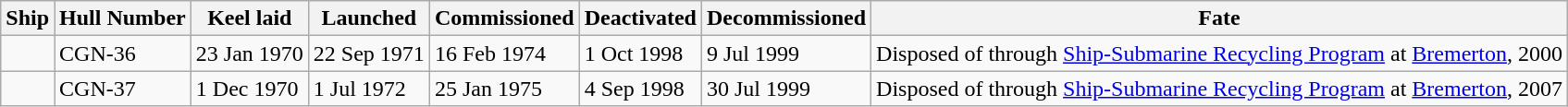<table class="wikitable">
<tr>
<th>Ship</th>
<th>Hull Number</th>
<th>Keel laid</th>
<th>Launched</th>
<th>Commissioned</th>
<th>Deactivated</th>
<th>Decommissioned</th>
<th>Fate</th>
</tr>
<tr>
<td></td>
<td>CGN-36</td>
<td>23 Jan 1970</td>
<td>22 Sep 1971</td>
<td>16 Feb 1974</td>
<td>1 Oct 1998</td>
<td>9 Jul 1999</td>
<td>Disposed of through <a href='#'>Ship-Submarine Recycling Program</a> at <a href='#'>Bremerton</a>, 2000</td>
</tr>
<tr>
<td></td>
<td>CGN-37</td>
<td>1 Dec 1970</td>
<td>1 Jul 1972</td>
<td>25 Jan 1975</td>
<td>4 Sep 1998</td>
<td>30 Jul 1999</td>
<td>Disposed of through <a href='#'>Ship-Submarine Recycling Program</a> at <a href='#'>Bremerton</a>, 2007</td>
</tr>
</table>
